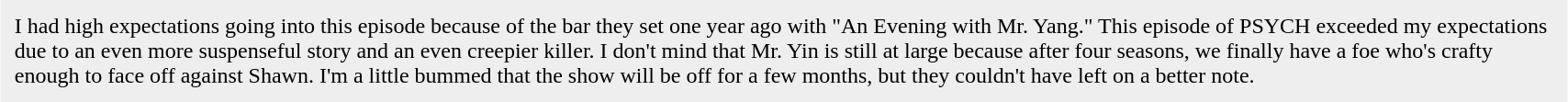<table border="0" cellpadding="10" cellspacing="0" align="center" width="90%" style="background-color: #EEEEEE;">
<tr ---->
<td>I had high expectations going into this episode because of the bar they set one year ago with "An Evening with Mr. Yang." This episode of PSYCH exceeded my expectations due to an even more suspenseful story and an even creepier killer. I don't mind that Mr. Yin is still at large because after four seasons, we finally have a foe who's crafty enough to face off against Shawn. I'm a little bummed that the show will be off for a few months, but they couldn't have left on a better note.</td>
</tr>
</table>
